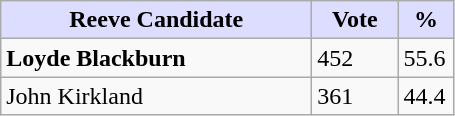<table class="wikitable">
<tr>
<th style="background:#ddf; width:200px;">Reeve Candidate</th>
<th style="background:#ddf; width:50px;">Vote</th>
<th style="background:#ddf; width:30px;">%</th>
</tr>
<tr>
<td><strong>Loyde Blackburn</strong></td>
<td>452</td>
<td>55.6</td>
</tr>
<tr>
<td>John Kirkland</td>
<td>361</td>
<td>44.4</td>
</tr>
</table>
